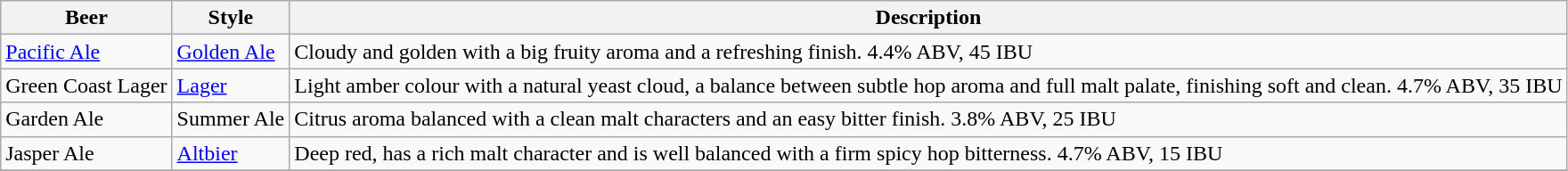<table class="wikitable">
<tr>
<th>Beer</th>
<th>Style</th>
<th>Description</th>
</tr>
<tr>
<td><a href='#'>Pacific Ale</a></td>
<td><a href='#'>Golden Ale</a></td>
<td>Cloudy and golden with a big fruity aroma and a refreshing finish. 4.4% ABV, 45 IBU</td>
</tr>
<tr>
<td>Green Coast Lager</td>
<td><a href='#'>Lager</a></td>
<td>Light amber colour with a natural yeast cloud, a balance between subtle hop aroma and full malt palate, finishing soft and clean. 4.7% ABV, 35 IBU</td>
</tr>
<tr>
<td>Garden Ale</td>
<td>Summer Ale</td>
<td>Citrus aroma balanced with a clean malt characters and an easy bitter finish. 3.8% ABV, 25 IBU</td>
</tr>
<tr>
<td>Jasper Ale</td>
<td><a href='#'>Altbier</a></td>
<td>Deep red, has a rich malt character and is well balanced with a firm spicy hop bitterness. 4.7% ABV, 15 IBU</td>
</tr>
<tr>
</tr>
</table>
